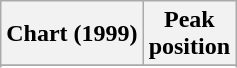<table class="wikitable sortable plainrowheaders" style="text-align:center">
<tr>
<th scope="col">Chart (1999)</th>
<th scope="col">Peak<br>position</th>
</tr>
<tr>
</tr>
<tr>
</tr>
<tr>
</tr>
<tr>
</tr>
<tr>
</tr>
</table>
